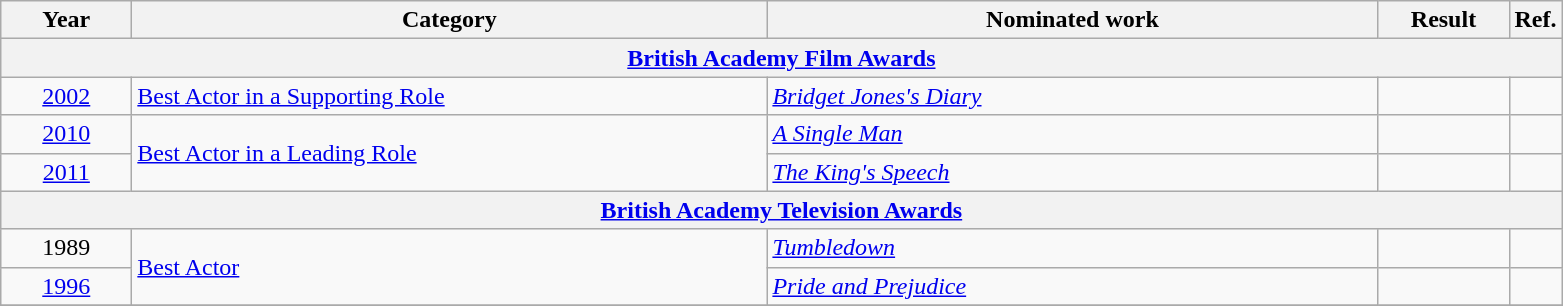<table class=wikitable>
<tr>
<th scope="col" style="width:5em;">Year</th>
<th scope="col" style="width:26em;">Category</th>
<th scope="col" style="width:25em;">Nominated work</th>
<th scope="col" style="width:5em;">Result</th>
<th>Ref.</th>
</tr>
<tr>
<th colspan=5><a href='#'>British Academy Film Awards</a></th>
</tr>
<tr>
<td style="text-align:center;"><a href='#'>2002</a></td>
<td><a href='#'>Best Actor in a Supporting Role</a></td>
<td><em><a href='#'>Bridget Jones's Diary</a></em></td>
<td></td>
<td style="text-align:center;"></td>
</tr>
<tr>
<td style="text-align:center;"><a href='#'>2010</a></td>
<td rowspan=2><a href='#'>Best Actor in a Leading Role</a></td>
<td><em><a href='#'>A Single Man</a></em></td>
<td></td>
<td style="text-align:center;"></td>
</tr>
<tr>
<td style="text-align:center;"><a href='#'>2011</a></td>
<td><em><a href='#'>The King's Speech</a></em></td>
<td></td>
<td style="text-align:center;"></td>
</tr>
<tr>
<th colspan=5><a href='#'>British Academy Television Awards</a></th>
</tr>
<tr>
<td style="text-align:center;">1989</td>
<td rowspan=2><a href='#'>Best Actor</a></td>
<td><em><a href='#'>Tumbledown</a></em></td>
<td></td>
<td style="text-align:center;"></td>
</tr>
<tr>
<td style="text-align:center;"><a href='#'>1996</a></td>
<td><em><a href='#'>Pride and Prejudice</a></em></td>
<td></td>
<td style="text-align:center;"></td>
</tr>
<tr>
</tr>
</table>
